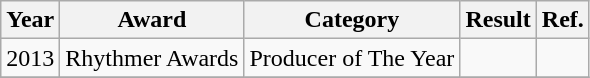<table class="wikitable" style="text-align:center;">
<tr>
<th>Year</th>
<th>Award</th>
<th>Category</th>
<th>Result</th>
<th>Ref.</th>
</tr>
<tr>
<td rowspan="1">2013</td>
<td>Rhythmer Awards</td>
<td>Producer of The Year</td>
<td></td>
<td></td>
</tr>
<tr>
</tr>
</table>
